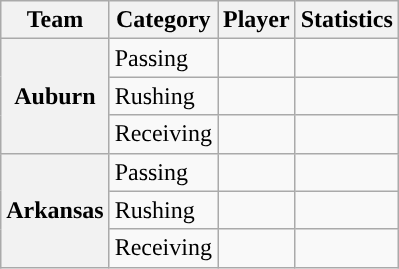<table class="wikitable" style="float:right">
<tr>
<th>Team</th>
<th>Category</th>
<th>Player</th>
<th>Statistics</th>
</tr>
<tr>
<th rowspan=3>Auburn</th>
<td>Passing</td>
<td></td>
<td></td>
</tr>
<tr>
<td>Rushing</td>
<td></td>
<td></td>
</tr>
<tr>
<td>Receiving</td>
<td></td>
<td></td>
</tr>
<tr>
<th rowspan=3>Arkansas</th>
<td>Passing</td>
<td></td>
<td></td>
</tr>
<tr>
<td>Rushing</td>
<td></td>
<td></td>
</tr>
<tr>
<td>Receiving</td>
<td></td>
<td></td>
</tr>
</table>
